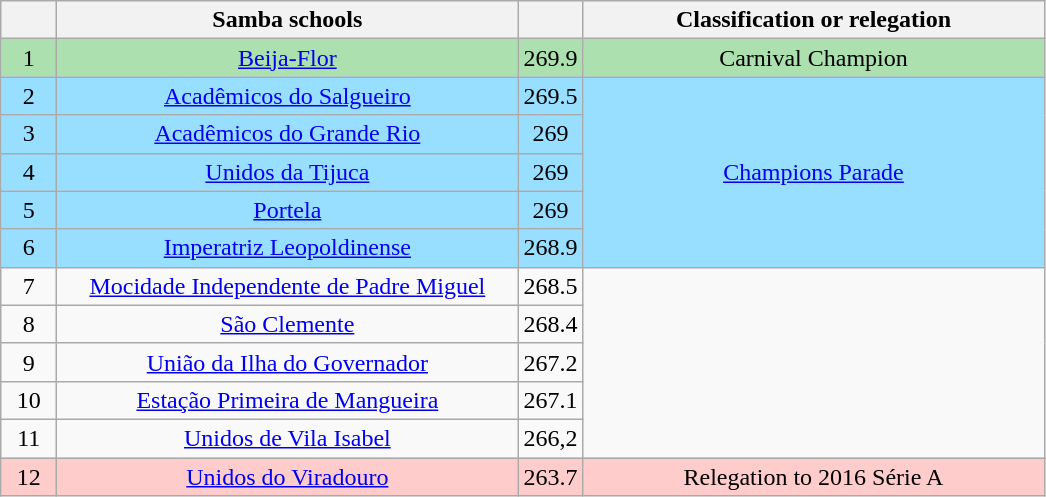<table class="wikitable">
<tr>
<th width="30"></th>
<th width="300">Samba schools</th>
<th width="20"></th>
<th width="300">Classification or relegation</th>
</tr>
<tr align="center">
<td bgcolor=ACE1AF>1</td>
<td bgcolor=ACE1AF><a href='#'>Beija-Flor</a></td>
<td bgcolor="ACE1AF">269.9</td>
<td bgcolor=ACE1AF>Carnival Champion</td>
</tr>
<tr align="center">
<td bgcolor=97DEFF>2</td>
<td bgcolor=97DEFF><a href='#'>Acadêmicos do Salgueiro</a></td>
<td bgcolor="97DEFF">269.5</td>
<td rowspan="5" bgcolor=97DEFF><a href='#'><span>Champions Parade</span></a></td>
</tr>
<tr align="center">
<td bgcolor=97DEFF>3</td>
<td bgcolor=97DEFF><a href='#'>Acadêmicos do Grande Rio</a></td>
<td bgcolor="97DEFF">269</td>
</tr>
<tr align="center">
<td bgcolor=97DEFF>4</td>
<td bgcolor=97DEFF><a href='#'>Unidos da Tijuca</a></td>
<td bgcolor="97DEFF">269</td>
</tr>
<tr align="center">
<td bgcolor=97DEFF>5</td>
<td bgcolor=97DEFF><a href='#'>Portela</a></td>
<td bgcolor="97DEFF">269</td>
</tr>
<tr align="center">
<td bgcolor=97DEFF>6</td>
<td bgcolor=97DEFF><a href='#'>Imperatriz Leopoldinense</a></td>
<td bgcolor="97DEFF">268.9</td>
</tr>
<tr align="center">
<td>7</td>
<td><a href='#'>Mocidade Independente de Padre Miguel</a></td>
<td>268.5</td>
<td rowspan="5"></td>
</tr>
<tr align="center">
<td>8</td>
<td><a href='#'>São Clemente</a></td>
<td>268.4</td>
</tr>
<tr align="center">
<td>9</td>
<td><a href='#'>União da Ilha do Governador</a></td>
<td>267.2</td>
</tr>
<tr align="center">
<td>10</td>
<td><a href='#'>Estação Primeira de Mangueira</a></td>
<td>267.1</td>
</tr>
<tr align="center">
<td>11</td>
<td><a href='#'>Unidos de Vila Isabel</a></td>
<td>266,2</td>
</tr>
<tr align="center">
<td bgcolor=FFCCCC>12</td>
<td bgcolor=FFCCCC><a href='#'>Unidos do Viradouro</a></td>
<td bgcolor="FFCCCC">263.7</td>
<td bgcolor=FFCCCC><span>Relegation to 2016 Série A</span></td>
</tr>
</table>
